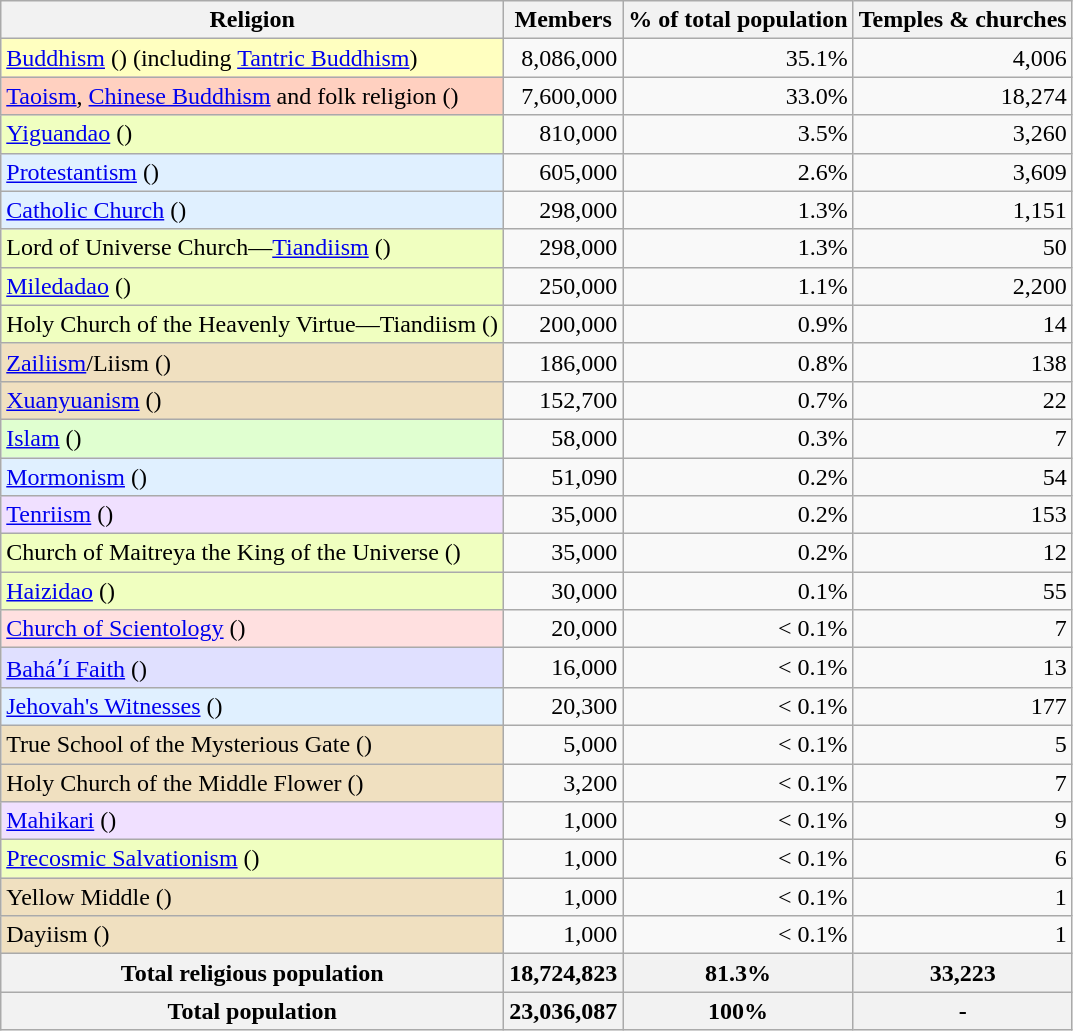<table class=wikitable>
<tr>
<th>Religion</th>
<th>Members</th>
<th>% of total population</th>
<th>Temples & churches</th>
</tr>
<tr>
<td style="background:#FFFFC0;"><a href='#'>Buddhism</a> () (including <a href='#'>Tantric Buddhism</a>)</td>
<td align="right">8,086,000</td>
<td align="right">35.1%</td>
<td align="right">4,006</td>
</tr>
<tr>
<td style="background:#FFD0C0;"><a href='#'>Taoism</a>, <a href='#'>Chinese Buddhism</a> and folk religion ()</td>
<td align="right">7,600,000</td>
<td align="right">33.0%</td>
<td align="right">18,274</td>
</tr>
<tr>
<td style="background:#F0FFC0;"><a href='#'>Yiguandao</a> ()</td>
<td align="right">810,000</td>
<td align="right">3.5%</td>
<td align="right">3,260</td>
</tr>
<tr>
<td style="background:#E0F0FF;"><a href='#'>Protestantism</a> ()</td>
<td align="right">605,000</td>
<td align="right">2.6%</td>
<td align="right">3,609</td>
</tr>
<tr>
<td style="background:#E0F0FF;"><a href='#'>Catholic Church</a> ()</td>
<td align="right">298,000</td>
<td align="right">1.3%</td>
<td align="right">1,151</td>
</tr>
<tr>
<td style="background:#F0FFC0;">Lord of Universe Church—<a href='#'>Tiandiism</a> ()</td>
<td align="right">298,000</td>
<td align="right">1.3%</td>
<td align="right">50</td>
</tr>
<tr>
<td style="background:#F0FFC0;"><a href='#'>Miledadao</a> ()</td>
<td align="right">250,000</td>
<td align="right">1.1%</td>
<td align="right">2,200</td>
</tr>
<tr>
<td style="background:#F0FFC0;">Holy Church of the Heavenly Virtue—Tiandiism ()</td>
<td align="right">200,000</td>
<td align="right">0.9%</td>
<td align="right">14</td>
</tr>
<tr>
<td style="background:#F0E0C0;"><a href='#'>Zailiism</a>/Liism ()</td>
<td align="right">186,000</td>
<td align="right">0.8%</td>
<td align="right">138</td>
</tr>
<tr>
<td style="background:#F0E0C0;"><a href='#'>Xuanyuanism</a> ()</td>
<td align="right">152,700</td>
<td align="right">0.7%</td>
<td align="right">22</td>
</tr>
<tr>
<td style="background:#E0FFD0;"><a href='#'>Islam</a> ()</td>
<td align="right">58,000</td>
<td align="right">0.3%</td>
<td align="right">7</td>
</tr>
<tr>
<td style="background:#E0F0FF;"><a href='#'>Mormonism</a> ()</td>
<td align="right">51,090</td>
<td align="right">0.2%</td>
<td align="right">54</td>
</tr>
<tr>
<td style="background:#F0E0FF;"><a href='#'>Tenriism</a> ()</td>
<td align="right">35,000</td>
<td align="right">0.2%</td>
<td align="right">153</td>
</tr>
<tr>
<td style="background:#F0FFC0;">Church of Maitreya the King of the Universe ()</td>
<td align="right">35,000</td>
<td align="right">0.2%</td>
<td align="right">12</td>
</tr>
<tr>
<td style="background:#F0FFC0;"><a href='#'>Haizidao</a> ()</td>
<td align="right">30,000</td>
<td align="right">0.1%</td>
<td align="right">55</td>
</tr>
<tr>
<td style="background:#FFE0E0;"><a href='#'>Church of Scientology</a> ()</td>
<td align="right">20,000</td>
<td align="right">< 0.1%</td>
<td align="right">7</td>
</tr>
<tr>
<td style="background:#E0E0FF;"><a href='#'>Baháʼí Faith</a> ()</td>
<td align="right">16,000</td>
<td align="right">< 0.1%</td>
<td align="right">13</td>
</tr>
<tr>
<td style="background:#E0F0FF;"><a href='#'>Jehovah's Witnesses</a> ()</td>
<td align="right">20,300</td>
<td align="right">< 0.1%</td>
<td align="right">177</td>
</tr>
<tr>
<td style="background:#F0E0C0;">True School of the Mysterious Gate ()</td>
<td align="right">5,000</td>
<td align="right">< 0.1%</td>
<td align="right">5</td>
</tr>
<tr>
<td style="background:#F0E0C0;">Holy Church of the Middle Flower ()</td>
<td align="right">3,200</td>
<td align="right">< 0.1%</td>
<td align="right">7</td>
</tr>
<tr>
<td style="background:#F0E0FF;"><a href='#'>Mahikari</a> ()</td>
<td align="right">1,000</td>
<td align="right">< 0.1%</td>
<td align="right">9</td>
</tr>
<tr>
<td style="background:#F0FFC0;"><a href='#'>Precosmic Salvationism</a> ()</td>
<td align="right">1,000</td>
<td align="right">< 0.1%</td>
<td align="right">6</td>
</tr>
<tr>
<td style="background:#F0E0C0;">Yellow Middle ()</td>
<td align="right">1,000</td>
<td align="right">< 0.1%</td>
<td align="right">1</td>
</tr>
<tr>
<td style="background:#F0E0C0;">Dayiism ()</td>
<td align="right">1,000</td>
<td align="right">< 0.1%</td>
<td align="right">1</td>
</tr>
<tr>
<th>Total religious population</th>
<th>18,724,823</th>
<th>81.3%</th>
<th>33,223</th>
</tr>
<tr>
<th>Total population</th>
<th>23,036,087</th>
<th>100%</th>
<th>-</th>
</tr>
</table>
